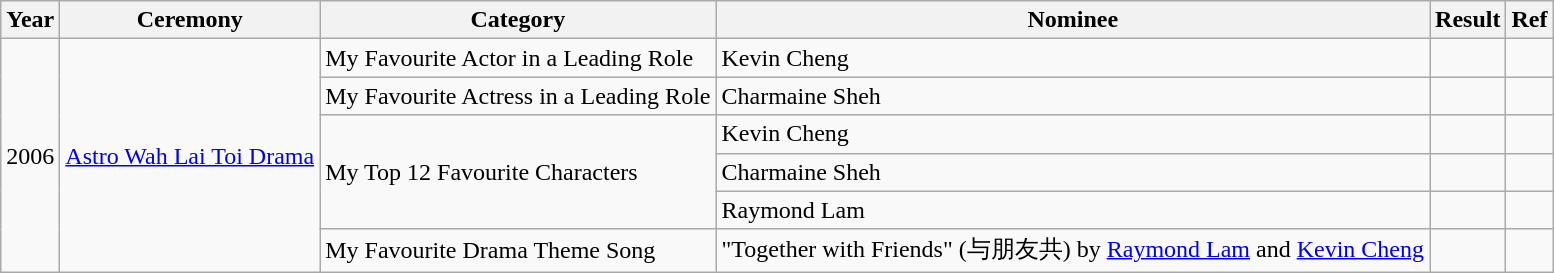<table class="wikitable sortable">
<tr>
<th>Year</th>
<th>Ceremony</th>
<th>Category</th>
<th>Nominee</th>
<th>Result</th>
<th class="unsortable">Ref</th>
</tr>
<tr>
<td rowspan="6">2006</td>
<td rowspan="6"><a href='#'>Astro Wah Lai Toi Drama</a></td>
<td>My Favourite Actor in a Leading Role</td>
<td>Kevin Cheng </td>
<td></td>
<td></td>
</tr>
<tr>
<td>My Favourite Actress in a Leading Role</td>
<td>Charmaine Sheh  </td>
<td></td>
<td></td>
</tr>
<tr>
<td rowspan="3">My Top 12 Favourite Characters</td>
<td>Kevin Cheng </td>
<td></td>
<td></td>
</tr>
<tr>
<td>Charmaine Sheh  </td>
<td></td>
<td></td>
</tr>
<tr>
<td>Raymond Lam </td>
<td></td>
<td></td>
</tr>
<tr>
<td>My Favourite Drama Theme Song</td>
<td>"Together with Friends" (与朋友共) by <a href='#'>Raymond Lam</a> and <a href='#'>Kevin Cheng</a></td>
<td></td>
<td></td>
</tr>
</table>
